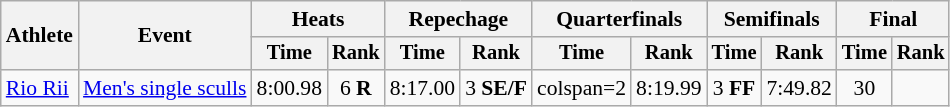<table class="wikitable" style="font-size:90%">
<tr>
<th rowspan="2">Athlete</th>
<th rowspan="2">Event</th>
<th colspan="2">Heats</th>
<th colspan="2">Repechage</th>
<th colspan="2">Quarterfinals</th>
<th colspan="2">Semifinals</th>
<th colspan="2">Final</th>
</tr>
<tr style="font-size:95%">
<th>Time</th>
<th>Rank</th>
<th>Time</th>
<th>Rank</th>
<th>Time</th>
<th>Rank</th>
<th>Time</th>
<th>Rank</th>
<th>Time</th>
<th>Rank</th>
</tr>
<tr align=center>
<td align=left><a href='#'>Rio Rii</a></td>
<td align=left><a href='#'>Men's single sculls</a></td>
<td>8:00.98</td>
<td>6 <strong>R</strong></td>
<td>8:17.00</td>
<td>3 <strong>SE/F</strong></td>
<td>colspan=2 </td>
<td>8:19.99</td>
<td>3 <strong>FF</strong></td>
<td>7:49.82</td>
<td>30</td>
</tr>
</table>
